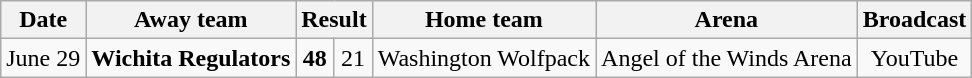<table class="wikitable" style="text-align:center;">
<tr>
<th>Date</th>
<th>Away team</th>
<th colspan="2">Result</th>
<th>Home team</th>
<th>Arena</th>
<th>Broadcast</th>
</tr>
<tr>
<td>June 29</td>
<td><strong>Wichita Regulators</strong></td>
<td><strong>48</strong></td>
<td>21</td>
<td>Washington Wolfpack</td>
<td>Angel of the Winds Arena</td>
<td>YouTube</td>
</tr>
</table>
